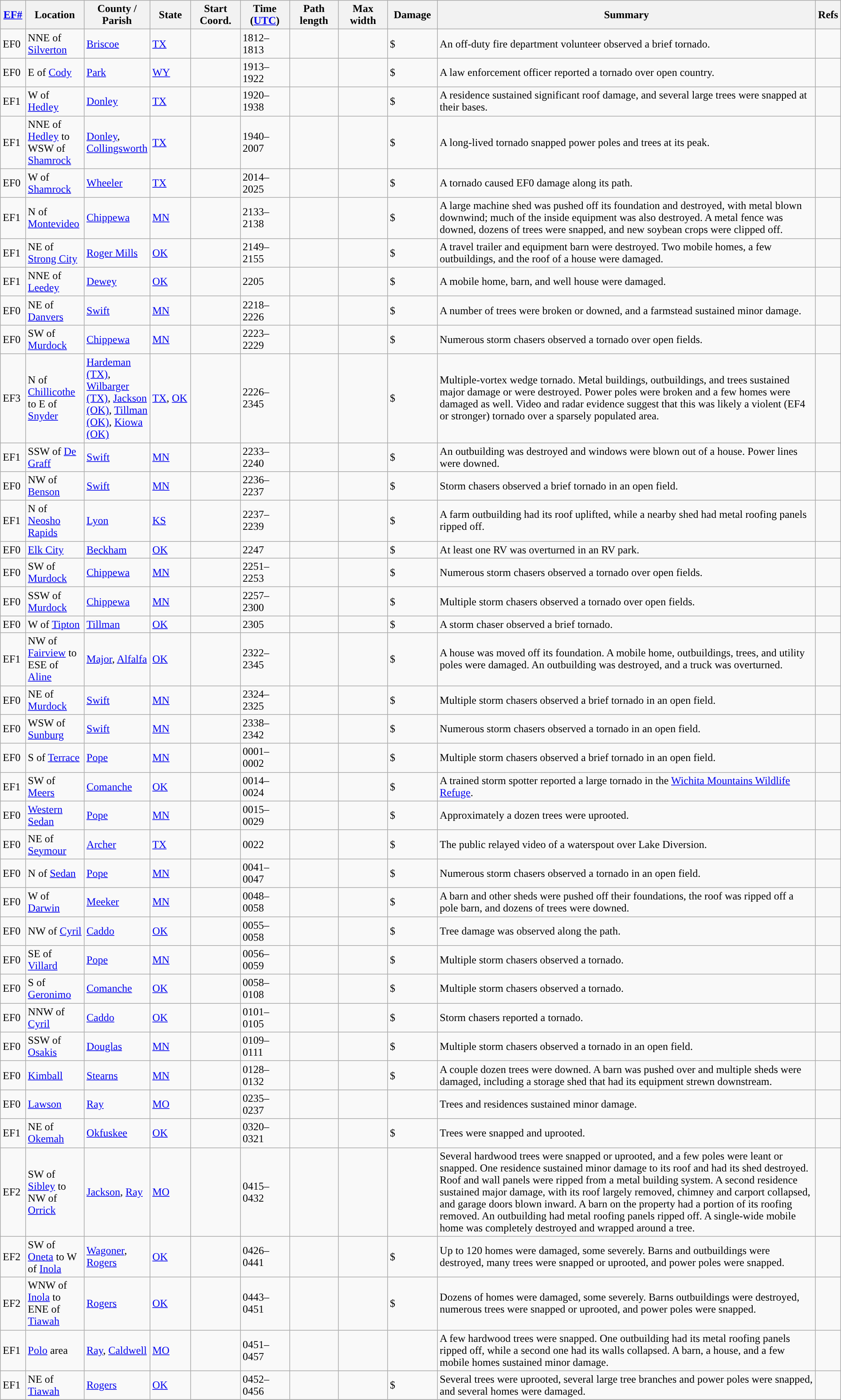<table class="wikitable sortable" style="width:100%;">
<tr>
<th scope="col" width="3%" align="center"><a href='#'>EF#</a></th>
<th scope="col" width="7%" align="center" class="unsortable">Location</th>
<th scope="col" width="6%" align="center" class="unsortable">County / Parish</th>
<th scope="col" width="5%" align="center">State</th>
<th scope="col" width="6%" align="center">Start Coord.</th>
<th scope="col" width="6%" align="center">Time (<a href='#'>UTC</a>)</th>
<th scope="col" width="6%" align="center">Path length</th>
<th scope="col" width="6%" align="center">Max width</th>
<th scope="col" width="6%" align="center">Damage</th>
<th scope="col" width="48%" class="unsortable" align="center">Summary</th>
<th scope="col" width="48%" class="unsortable" align="center">Refs</th>
</tr>
<tr>
<td>EF0</td>
<td>NNE of <a href='#'>Silverton</a></td>
<td><a href='#'>Briscoe</a></td>
<td><a href='#'>TX</a></td>
<td></td>
<td>1812–1813</td>
<td></td>
<td></td>
<td>$</td>
<td>An off-duty fire department volunteer observed a brief tornado.</td>
<td></td>
</tr>
<tr>
<td>EF0</td>
<td>E of <a href='#'>Cody</a></td>
<td><a href='#'>Park</a></td>
<td><a href='#'>WY</a></td>
<td></td>
<td>1913–1922</td>
<td></td>
<td></td>
<td>$</td>
<td>A law enforcement officer reported a tornado over open country.</td>
<td></td>
</tr>
<tr>
<td>EF1</td>
<td>W of <a href='#'>Hedley</a></td>
<td><a href='#'>Donley</a></td>
<td><a href='#'>TX</a></td>
<td></td>
<td>1920–1938</td>
<td></td>
<td></td>
<td>$</td>
<td>A residence sustained significant roof damage, and several large trees were snapped at their bases.</td>
<td></td>
</tr>
<tr>
<td>EF1</td>
<td>NNE of <a href='#'>Hedley</a> to WSW of <a href='#'>Shamrock</a></td>
<td><a href='#'>Donley</a>, <a href='#'>Collingsworth</a></td>
<td><a href='#'>TX</a></td>
<td></td>
<td>1940–2007</td>
<td></td>
<td></td>
<td>$</td>
<td>A long-lived tornado snapped power poles and trees at its peak.</td>
<td></td>
</tr>
<tr>
<td>EF0</td>
<td>W of <a href='#'>Shamrock</a></td>
<td><a href='#'>Wheeler</a></td>
<td><a href='#'>TX</a></td>
<td></td>
<td>2014–2025</td>
<td></td>
<td></td>
<td>$</td>
<td>A tornado caused EF0 damage along its path.</td>
<td></td>
</tr>
<tr>
<td>EF1</td>
<td>N of <a href='#'>Montevideo</a></td>
<td><a href='#'>Chippewa</a></td>
<td><a href='#'>MN</a></td>
<td></td>
<td>2133–2138</td>
<td></td>
<td></td>
<td>$</td>
<td>A large machine shed was pushed off its foundation and destroyed, with metal blown  downwind; much of the inside equipment was also destroyed. A metal fence was downed, dozens of trees were snapped, and new soybean crops were clipped off.</td>
<td></td>
</tr>
<tr>
<td>EF1</td>
<td>NE of <a href='#'>Strong City</a></td>
<td><a href='#'>Roger Mills</a></td>
<td><a href='#'>OK</a></td>
<td></td>
<td>2149–2155</td>
<td></td>
<td></td>
<td>$</td>
<td>A travel trailer and equipment barn were destroyed. Two mobile homes, a few outbuildings, and the roof of a house were damaged.</td>
<td></td>
</tr>
<tr>
<td>EF1</td>
<td>NNE of <a href='#'>Leedey</a></td>
<td><a href='#'>Dewey</a></td>
<td><a href='#'>OK</a></td>
<td></td>
<td>2205</td>
<td></td>
<td></td>
<td>$</td>
<td>A mobile home, barn, and well house were damaged.</td>
<td></td>
</tr>
<tr>
<td>EF0</td>
<td>NE of <a href='#'>Danvers</a></td>
<td><a href='#'>Swift</a></td>
<td><a href='#'>MN</a></td>
<td></td>
<td>2218–2226</td>
<td></td>
<td></td>
<td>$</td>
<td>A number of trees were broken or downed, and a farmstead sustained minor damage.</td>
<td></td>
</tr>
<tr>
<td>EF0</td>
<td>SW of <a href='#'>Murdock</a></td>
<td><a href='#'>Chippewa</a></td>
<td><a href='#'>MN</a></td>
<td></td>
<td>2223–2229</td>
<td></td>
<td></td>
<td>$</td>
<td>Numerous storm chasers observed a tornado over open fields.</td>
<td></td>
</tr>
<tr>
<td>EF3</td>
<td>N of <a href='#'>Chillicothe</a> to E of <a href='#'>Snyder</a></td>
<td><a href='#'>Hardeman (TX)</a>, <a href='#'>Wilbarger (TX)</a>, <a href='#'>Jackson (OK)</a>, <a href='#'>Tillman (OK)</a>, <a href='#'>Kiowa (OK)</a></td>
<td><a href='#'>TX</a>, <a href='#'>OK</a></td>
<td></td>
<td>2226–2345</td>
<td></td>
<td></td>
<td>$</td>
<td>Multiple-vortex wedge tornado. Metal buildings, outbuildings, and trees sustained major damage or were destroyed. Power poles were broken and a few homes were damaged as well. Video and radar evidence suggest that this was likely a violent (EF4 or stronger) tornado over a sparsely populated area.</td>
<td><br><br><br></td>
</tr>
<tr>
<td>EF1</td>
<td>SSW of <a href='#'>De Graff</a></td>
<td><a href='#'>Swift</a></td>
<td><a href='#'>MN</a></td>
<td></td>
<td>2233–2240</td>
<td></td>
<td></td>
<td>$</td>
<td>An outbuilding was destroyed and windows were blown out of a house. Power lines were downed.</td>
<td></td>
</tr>
<tr>
<td>EF0</td>
<td>NW of <a href='#'>Benson</a></td>
<td><a href='#'>Swift</a></td>
<td><a href='#'>MN</a></td>
<td></td>
<td>2236–2237</td>
<td></td>
<td></td>
<td>$</td>
<td>Storm chasers observed a brief tornado in an open field.</td>
<td></td>
</tr>
<tr>
<td>EF1</td>
<td>N of <a href='#'>Neosho Rapids</a></td>
<td><a href='#'>Lyon</a></td>
<td><a href='#'>KS</a></td>
<td></td>
<td>2237–2239</td>
<td></td>
<td></td>
<td>$</td>
<td>A farm outbuilding had its roof uplifted, while a nearby shed had metal roofing panels ripped off.</td>
<td></td>
</tr>
<tr>
<td>EF0</td>
<td><a href='#'>Elk City</a></td>
<td><a href='#'>Beckham</a></td>
<td><a href='#'>OK</a></td>
<td></td>
<td>2247</td>
<td></td>
<td></td>
<td>$</td>
<td>At least one RV was overturned in an RV park.</td>
<td></td>
</tr>
<tr>
<td>EF0</td>
<td>SW of <a href='#'>Murdock</a></td>
<td><a href='#'>Chippewa</a></td>
<td><a href='#'>MN</a></td>
<td></td>
<td>2251–2253</td>
<td></td>
<td></td>
<td>$</td>
<td>Numerous storm chasers observed a tornado over open fields.</td>
<td></td>
</tr>
<tr>
<td>EF0</td>
<td>SSW of <a href='#'>Murdock</a></td>
<td><a href='#'>Chippewa</a></td>
<td><a href='#'>MN</a></td>
<td></td>
<td>2257–2300</td>
<td></td>
<td></td>
<td>$</td>
<td>Multiple storm chasers observed a tornado over open fields.</td>
<td></td>
</tr>
<tr>
<td>EF0</td>
<td>W of <a href='#'>Tipton</a></td>
<td><a href='#'>Tillman</a></td>
<td><a href='#'>OK</a></td>
<td></td>
<td>2305</td>
<td></td>
<td></td>
<td>$</td>
<td>A storm chaser observed a brief tornado.</td>
<td></td>
</tr>
<tr>
<td>EF1</td>
<td>NW of <a href='#'>Fairview</a> to ESE of <a href='#'>Aline</a></td>
<td><a href='#'>Major</a>, <a href='#'>Alfalfa</a></td>
<td><a href='#'>OK</a></td>
<td></td>
<td>2322–2345</td>
<td></td>
<td></td>
<td>$</td>
<td>A house was moved off its foundation. A mobile home, outbuildings, trees, and utility poles were damaged. An outbuilding was destroyed, and a truck was overturned.</td>
<td></td>
</tr>
<tr>
<td>EF0</td>
<td>NE of <a href='#'>Murdock</a></td>
<td><a href='#'>Swift</a></td>
<td><a href='#'>MN</a></td>
<td></td>
<td>2324–2325</td>
<td></td>
<td></td>
<td>$</td>
<td>Multiple storm chasers observed a brief tornado in an open field.</td>
<td></td>
</tr>
<tr>
<td>EF0</td>
<td>WSW of <a href='#'>Sunburg</a></td>
<td><a href='#'>Swift</a></td>
<td><a href='#'>MN</a></td>
<td></td>
<td>2338–2342</td>
<td></td>
<td></td>
<td>$</td>
<td>Numerous storm chasers observed a tornado in an open field.</td>
<td></td>
</tr>
<tr>
<td>EF0</td>
<td>S of <a href='#'>Terrace</a></td>
<td><a href='#'>Pope</a></td>
<td><a href='#'>MN</a></td>
<td></td>
<td>0001–0002</td>
<td></td>
<td></td>
<td>$</td>
<td>Multiple storm chasers observed a brief tornado in an open field.</td>
<td></td>
</tr>
<tr>
<td>EF1</td>
<td>SW of <a href='#'>Meers</a></td>
<td><a href='#'>Comanche</a></td>
<td><a href='#'>OK</a></td>
<td></td>
<td>0014–0024</td>
<td></td>
<td></td>
<td>$</td>
<td>A trained storm spotter reported a large tornado in the <a href='#'>Wichita Mountains Wildlife Refuge</a>.</td>
<td></td>
</tr>
<tr>
<td>EF0</td>
<td><a href='#'>Western Sedan</a></td>
<td><a href='#'>Pope</a></td>
<td><a href='#'>MN</a></td>
<td></td>
<td>0015–0029</td>
<td></td>
<td></td>
<td>$</td>
<td>Approximately a dozen trees were uprooted.</td>
<td></td>
</tr>
<tr>
<td>EF0</td>
<td>NE of <a href='#'>Seymour</a></td>
<td><a href='#'>Archer</a></td>
<td><a href='#'>TX</a></td>
<td></td>
<td>0022</td>
<td></td>
<td></td>
<td>$</td>
<td>The public relayed video of a waterspout over Lake Diversion.</td>
<td></td>
</tr>
<tr>
<td>EF0</td>
<td>N of <a href='#'>Sedan</a></td>
<td><a href='#'>Pope</a></td>
<td><a href='#'>MN</a></td>
<td></td>
<td>0041–0047</td>
<td></td>
<td></td>
<td>$</td>
<td>Numerous storm chasers observed a tornado in an open field.</td>
<td></td>
</tr>
<tr>
<td>EF0</td>
<td>W of <a href='#'>Darwin</a></td>
<td><a href='#'>Meeker</a></td>
<td><a href='#'>MN</a></td>
<td></td>
<td>0048–0058</td>
<td></td>
<td></td>
<td>$</td>
<td>A barn and other sheds were pushed off their foundations, the roof was ripped off a pole barn, and dozens of trees were downed.</td>
<td></td>
</tr>
<tr>
<td>EF0</td>
<td>NW of <a href='#'>Cyril</a></td>
<td><a href='#'>Caddo</a></td>
<td><a href='#'>OK</a></td>
<td></td>
<td>0055–0058</td>
<td></td>
<td></td>
<td>$</td>
<td>Tree damage was observed along the path.</td>
<td></td>
</tr>
<tr>
<td>EF0</td>
<td>SE of <a href='#'>Villard</a></td>
<td><a href='#'>Pope</a></td>
<td><a href='#'>MN</a></td>
<td></td>
<td>0056–0059</td>
<td></td>
<td></td>
<td>$</td>
<td>Multiple storm chasers observed a tornado.</td>
<td></td>
</tr>
<tr>
<td>EF0</td>
<td>S of <a href='#'>Geronimo</a></td>
<td><a href='#'>Comanche</a></td>
<td><a href='#'>OK</a></td>
<td></td>
<td>0058–0108</td>
<td></td>
<td></td>
<td>$</td>
<td>Multiple storm chasers observed a tornado.</td>
<td></td>
</tr>
<tr>
<td>EF0</td>
<td>NNW of <a href='#'>Cyril</a></td>
<td><a href='#'>Caddo</a></td>
<td><a href='#'>OK</a></td>
<td></td>
<td>0101–0105</td>
<td></td>
<td></td>
<td>$</td>
<td>Storm chasers reported a tornado.</td>
<td></td>
</tr>
<tr>
<td>EF0</td>
<td>SSW of <a href='#'>Osakis</a></td>
<td><a href='#'>Douglas</a></td>
<td><a href='#'>MN</a></td>
<td></td>
<td>0109–0111</td>
<td></td>
<td></td>
<td>$</td>
<td>Multiple storm chasers observed a tornado in an open field.</td>
<td></td>
</tr>
<tr>
<td>EF0</td>
<td><a href='#'>Kimball</a></td>
<td><a href='#'>Stearns</a></td>
<td><a href='#'>MN</a></td>
<td></td>
<td>0128–0132</td>
<td></td>
<td></td>
<td>$</td>
<td>A couple dozen trees were downed. A barn was pushed over and multiple sheds were damaged, including a storage shed that had its equipment strewn downstream.</td>
<td></td>
</tr>
<tr>
<td>EF0</td>
<td><a href='#'>Lawson</a></td>
<td><a href='#'>Ray</a></td>
<td><a href='#'>MO</a></td>
<td></td>
<td>0235–0237</td>
<td></td>
<td></td>
<td></td>
<td>Trees and residences sustained minor damage.</td>
<td></td>
</tr>
<tr>
<td>EF1</td>
<td>NE of <a href='#'>Okemah</a></td>
<td><a href='#'>Okfuskee</a></td>
<td><a href='#'>OK</a></td>
<td></td>
<td>0320–0321</td>
<td></td>
<td></td>
<td>$</td>
<td>Trees were snapped and uprooted.</td>
<td></td>
</tr>
<tr>
<td>EF2</td>
<td>SW of <a href='#'>Sibley</a> to NW of <a href='#'>Orrick</a></td>
<td><a href='#'>Jackson</a>, <a href='#'>Ray</a></td>
<td><a href='#'>MO</a></td>
<td></td>
<td>0415–0432</td>
<td></td>
<td></td>
<td></td>
<td>Several hardwood trees were snapped or uprooted, and a few poles were leant or snapped. One residence sustained minor damage to its roof and had its shed destroyed. Roof and wall panels were ripped from a metal building system. A second residence sustained major damage, with its roof largely removed, chimney and carport collapsed, and garage doors blown inward. A barn on the property had a portion of its roofing removed. An outbuilding had metal roofing panels ripped off. A single-wide mobile home was completely destroyed and wrapped around a tree.</td>
<td></td>
</tr>
<tr>
<td>EF2</td>
<td>SW of <a href='#'>Oneta</a> to W of <a href='#'>Inola</a></td>
<td><a href='#'>Wagoner</a>, <a href='#'>Rogers</a></td>
<td><a href='#'>OK</a></td>
<td></td>
<td>0426–0441</td>
<td></td>
<td></td>
<td>$</td>
<td>Up to 120 homes were damaged, some severely. Barns and outbuildings were destroyed, many trees were snapped or uprooted, and power poles were snapped.</td>
<td></td>
</tr>
<tr>
<td>EF2</td>
<td>WNW of <a href='#'>Inola</a> to ENE of <a href='#'>Tiawah</a></td>
<td><a href='#'>Rogers</a></td>
<td><a href='#'>OK</a></td>
<td></td>
<td>0443–0451</td>
<td></td>
<td></td>
<td>$</td>
<td>Dozens of homes were damaged, some severely. Barns outbuildings were destroyed, numerous trees were snapped or uprooted, and power poles were snapped.</td>
<td></td>
</tr>
<tr>
<td>EF1</td>
<td><a href='#'>Polo</a> area</td>
<td><a href='#'>Ray</a>, <a href='#'>Caldwell</a></td>
<td><a href='#'>MO</a></td>
<td></td>
<td>0451–0457</td>
<td></td>
<td></td>
<td></td>
<td>A few hardwood trees were snapped. One outbuilding had its metal roofing panels ripped off, while a second one had its walls collapsed. A barn, a house, and a few mobile homes sustained minor damage.</td>
<td></td>
</tr>
<tr>
<td>EF1</td>
<td>NE of <a href='#'>Tiawah</a></td>
<td><a href='#'>Rogers</a></td>
<td><a href='#'>OK</a></td>
<td></td>
<td>0452–0456</td>
<td></td>
<td></td>
<td>$</td>
<td>Several trees were uprooted, several large tree branches and power poles were snapped, and several homes were damaged.</td>
<td></td>
</tr>
<tr>
</tr>
</table>
